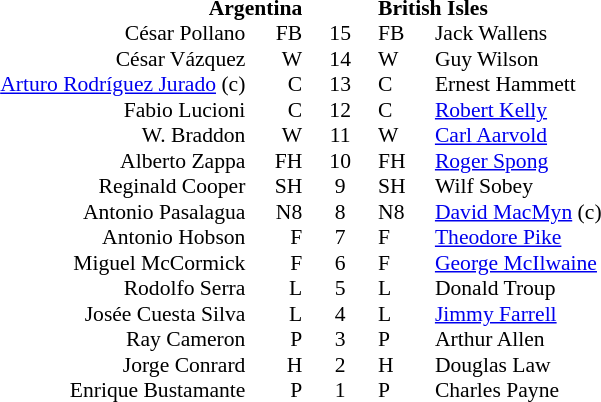<table width="100%" cellspacing="0" cellpadding="0" style="font-size: 90%">
<tr>
<td width=41%; text-align=right></td>
<td width=3%; text-align:right></td>
<td width=4%; text-align:center></td>
<td width=3%; text-align:left></td>
<td width=49%; text-align:left></td>
</tr>
<tr>
<td colspan=2; align=right><strong>Argentina</strong></td>
<td></td>
<td colspan=2;><strong>British Isles</strong></td>
</tr>
<tr>
<td align=right>César Pollano</td>
<td align=right>FB</td>
<td align=center>15</td>
<td>FB</td>
<td>Jack Wallens</td>
</tr>
<tr>
<td align=right>César Vázquez</td>
<td align=right>W</td>
<td align=center>14</td>
<td>W</td>
<td>Guy Wilson</td>
</tr>
<tr>
<td align=right><a href='#'>Arturo Rodríguez Jurado</a> (c)</td>
<td align=right>C</td>
<td align=center>13</td>
<td>C</td>
<td>Ernest Hammett</td>
</tr>
<tr>
<td align=right>Fabio Lucioni</td>
<td align=right>C</td>
<td align=center>12</td>
<td>C</td>
<td><a href='#'>Robert Kelly</a></td>
</tr>
<tr>
<td align=right>W. Braddon</td>
<td align=right>W</td>
<td align=center>11</td>
<td>W</td>
<td><a href='#'>Carl Aarvold</a></td>
</tr>
<tr>
<td align=right>Alberto Zappa</td>
<td align=right>FH</td>
<td align=center>10</td>
<td>FH</td>
<td><a href='#'>Roger Spong</a></td>
</tr>
<tr>
<td align=right>Reginald Cooper</td>
<td align=right>SH</td>
<td align=center>9</td>
<td>SH</td>
<td>Wilf Sobey</td>
</tr>
<tr>
<td align=right>Antonio Pasalagua</td>
<td align=right>N8</td>
<td align=center>8</td>
<td>N8</td>
<td><a href='#'>David MacMyn</a> (c)</td>
</tr>
<tr>
<td align=right>Antonio Hobson</td>
<td align=right>F</td>
<td align=center>7</td>
<td>F</td>
<td><a href='#'>Theodore Pike</a></td>
</tr>
<tr>
<td align=right>Miguel McCormick</td>
<td align=right>F</td>
<td align=center>6</td>
<td>F</td>
<td><a href='#'>George McIlwaine</a></td>
</tr>
<tr>
<td align=right>Rodolfo Serra</td>
<td align=right>L</td>
<td align=center>5</td>
<td>L</td>
<td>Donald Troup</td>
</tr>
<tr>
<td align=right>Josée Cuesta Silva</td>
<td align=right>L</td>
<td align=center>4</td>
<td>L</td>
<td><a href='#'>Jimmy Farrell</a></td>
</tr>
<tr>
<td align=right>Ray Cameron</td>
<td align=right>P</td>
<td align=center>3</td>
<td>P</td>
<td>Arthur Allen</td>
</tr>
<tr>
<td align=right>Jorge Conrard</td>
<td align=right>H</td>
<td align=center>2</td>
<td>H</td>
<td>Douglas Law</td>
</tr>
<tr>
<td align=right>Enrique Bustamante</td>
<td align=right>P</td>
<td align=center>1</td>
<td>P</td>
<td>Charles Payne</td>
</tr>
</table>
